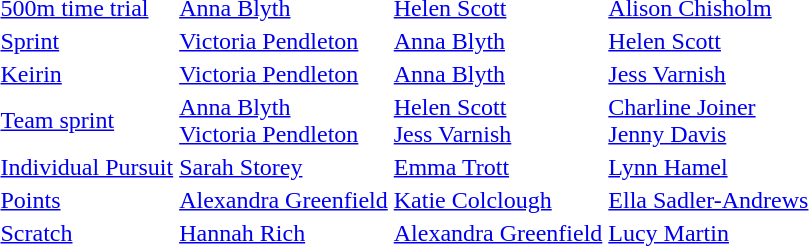<table>
<tr style="background:#ccc;">
</tr>
<tr>
<td><a href='#'>500m time trial</a></td>
<td><a href='#'>Anna Blyth</a></td>
<td><a href='#'>Helen Scott</a></td>
<td><a href='#'>Alison Chisholm</a></td>
</tr>
<tr>
<td><a href='#'>Sprint</a></td>
<td><a href='#'>Victoria Pendleton</a></td>
<td><a href='#'>Anna Blyth</a></td>
<td><a href='#'>Helen Scott</a></td>
</tr>
<tr>
<td><a href='#'>Keirin</a></td>
<td><a href='#'>Victoria Pendleton</a></td>
<td><a href='#'>Anna Blyth</a></td>
<td><a href='#'>Jess Varnish</a></td>
</tr>
<tr>
<td><a href='#'>Team sprint</a></td>
<td><a href='#'>Anna Blyth</a> <br> <a href='#'>Victoria Pendleton</a></td>
<td><a href='#'>Helen Scott</a> <br> <a href='#'>Jess Varnish</a></td>
<td><a href='#'>Charline Joiner</a> <br> <a href='#'>Jenny Davis</a></td>
</tr>
<tr>
<td><a href='#'>Individual Pursuit</a></td>
<td><a href='#'>Sarah Storey</a></td>
<td><a href='#'>Emma Trott</a></td>
<td><a href='#'>Lynn Hamel</a></td>
</tr>
<tr>
<td><a href='#'>Points</a></td>
<td><a href='#'>Alexandra Greenfield</a></td>
<td><a href='#'>Katie Colclough</a></td>
<td><a href='#'>Ella Sadler-Andrews</a></td>
</tr>
<tr>
<td><a href='#'>Scratch</a></td>
<td><a href='#'>Hannah Rich</a></td>
<td><a href='#'>Alexandra Greenfield</a></td>
<td><a href='#'>Lucy Martin</a></td>
</tr>
</table>
